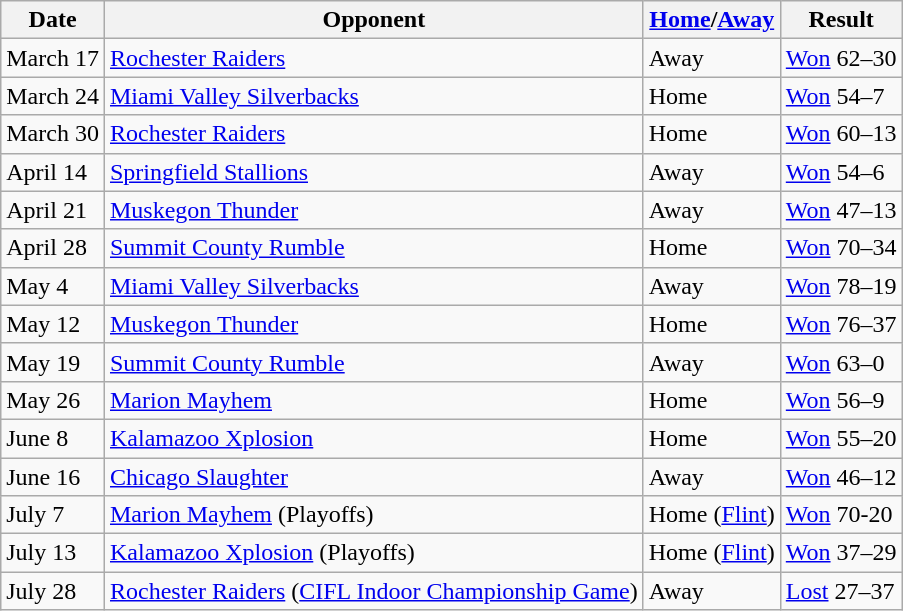<table class="wikitable">
<tr>
<th>Date</th>
<th>Opponent</th>
<th><a href='#'>Home</a>/<a href='#'>Away</a></th>
<th>Result</th>
</tr>
<tr>
<td>March 17</td>
<td><a href='#'>Rochester Raiders</a></td>
<td>Away</td>
<td><a href='#'>Won</a> 62–30</td>
</tr>
<tr>
<td>March 24</td>
<td><a href='#'>Miami Valley Silverbacks</a></td>
<td>Home</td>
<td><a href='#'>Won</a> 54–7</td>
</tr>
<tr>
<td>March 30</td>
<td><a href='#'>Rochester Raiders</a></td>
<td>Home</td>
<td><a href='#'>Won</a> 60–13</td>
</tr>
<tr>
<td>April 14</td>
<td><a href='#'>Springfield Stallions</a></td>
<td>Away</td>
<td><a href='#'>Won</a> 54–6</td>
</tr>
<tr>
<td>April 21</td>
<td><a href='#'>Muskegon Thunder</a></td>
<td>Away</td>
<td><a href='#'>Won</a> 47–13</td>
</tr>
<tr>
<td>April 28</td>
<td><a href='#'>Summit County Rumble</a></td>
<td>Home</td>
<td><a href='#'>Won</a> 70–34</td>
</tr>
<tr>
<td>May 4</td>
<td><a href='#'>Miami Valley Silverbacks</a></td>
<td>Away</td>
<td><a href='#'>Won</a> 78–19</td>
</tr>
<tr>
<td>May 12</td>
<td><a href='#'>Muskegon Thunder</a></td>
<td>Home</td>
<td><a href='#'>Won</a> 76–37</td>
</tr>
<tr>
<td>May 19</td>
<td><a href='#'>Summit County Rumble</a></td>
<td>Away</td>
<td><a href='#'>Won</a> 63–0</td>
</tr>
<tr>
<td>May 26</td>
<td><a href='#'>Marion Mayhem</a></td>
<td>Home</td>
<td><a href='#'>Won</a> 56–9</td>
</tr>
<tr>
<td>June 8</td>
<td><a href='#'>Kalamazoo Xplosion</a></td>
<td>Home</td>
<td><a href='#'>Won</a> 55–20</td>
</tr>
<tr>
<td>June 16</td>
<td><a href='#'>Chicago Slaughter</a></td>
<td>Away</td>
<td><a href='#'>Won</a> 46–12</td>
</tr>
<tr>
<td>July 7</td>
<td><a href='#'>Marion Mayhem</a> (Playoffs)</td>
<td>Home (<a href='#'>Flint</a>)</td>
<td><a href='#'>Won</a> 70-20</td>
</tr>
<tr>
<td>July 13</td>
<td><a href='#'>Kalamazoo Xplosion</a> (Playoffs)</td>
<td>Home (<a href='#'>Flint</a>)</td>
<td><a href='#'>Won</a> 37–29</td>
</tr>
<tr>
<td>July 28</td>
<td><a href='#'>Rochester Raiders</a> (<a href='#'>CIFL Indoor Championship Game</a>)</td>
<td>Away</td>
<td><a href='#'>Lost</a> 27–37</td>
</tr>
</table>
